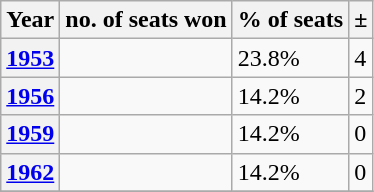<table class="wikitable">
<tr>
<th>Year</th>
<th>no. of seats won</th>
<th>% of seats</th>
<th>±</th>
</tr>
<tr>
<th><a href='#'>1953</a></th>
<td></td>
<td>23.8%</td>
<td> 4</td>
</tr>
<tr>
<th><a href='#'>1956</a></th>
<td></td>
<td>14.2%</td>
<td> 2</td>
</tr>
<tr>
<th><a href='#'>1959</a></th>
<td></td>
<td>14.2%</td>
<td> 0</td>
</tr>
<tr>
<th><a href='#'>1962</a></th>
<td></td>
<td>14.2%</td>
<td> 0</td>
</tr>
<tr>
</tr>
</table>
